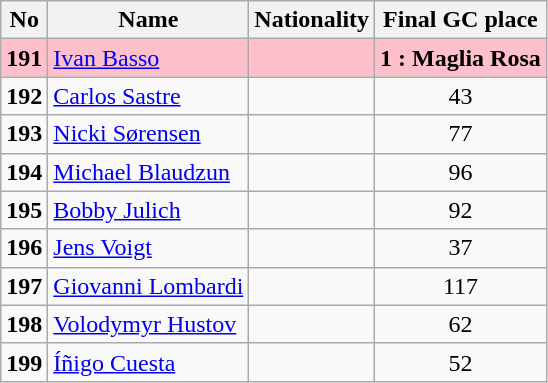<table class="wikitable">
<tr>
<th>No</th>
<th>Name</th>
<th>Nationality</th>
<th>Final GC place</th>
</tr>
<tr style="background:pink">
<td><strong>191</strong></td>
<td><a href='#'>Ivan Basso</a></td>
<td></td>
<td align="center"><strong>1 : Maglia Rosa</strong></td>
</tr>
<tr --->
<td><strong>192</strong></td>
<td><a href='#'>Carlos Sastre</a></td>
<td></td>
<td align="center">43</td>
</tr>
<tr --->
<td><strong>193</strong></td>
<td><a href='#'>Nicki Sørensen</a></td>
<td></td>
<td align="center">77</td>
</tr>
<tr --->
<td><strong>194</strong></td>
<td><a href='#'>Michael Blaudzun</a></td>
<td></td>
<td align="center">96</td>
</tr>
<tr --->
<td><strong>195</strong></td>
<td><a href='#'>Bobby Julich</a></td>
<td></td>
<td align="center">92</td>
</tr>
<tr --->
<td><strong>196</strong></td>
<td><a href='#'>Jens Voigt</a></td>
<td></td>
<td align="center">37</td>
</tr>
<tr --->
<td><strong>197</strong></td>
<td><a href='#'>Giovanni Lombardi</a></td>
<td></td>
<td align="center">117</td>
</tr>
<tr --->
<td><strong>198</strong></td>
<td><a href='#'>Volodymyr Hustov</a></td>
<td></td>
<td align="center">62</td>
</tr>
<tr --->
<td><strong>199</strong></td>
<td><a href='#'>Íñigo Cuesta</a></td>
<td></td>
<td align="center">52</td>
</tr>
</table>
